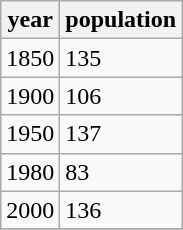<table class="wikitable">
<tr>
<th>year</th>
<th>population</th>
</tr>
<tr>
<td>1850</td>
<td>135</td>
</tr>
<tr>
<td>1900</td>
<td>106</td>
</tr>
<tr>
<td>1950</td>
<td>137</td>
</tr>
<tr>
<td>1980</td>
<td>83</td>
</tr>
<tr>
<td>2000</td>
<td>136</td>
</tr>
<tr>
</tr>
</table>
